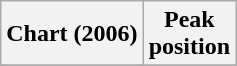<table class="wikitable">
<tr>
<th>Chart (2006)</th>
<th>Peak<br>position</th>
</tr>
<tr>
</tr>
</table>
